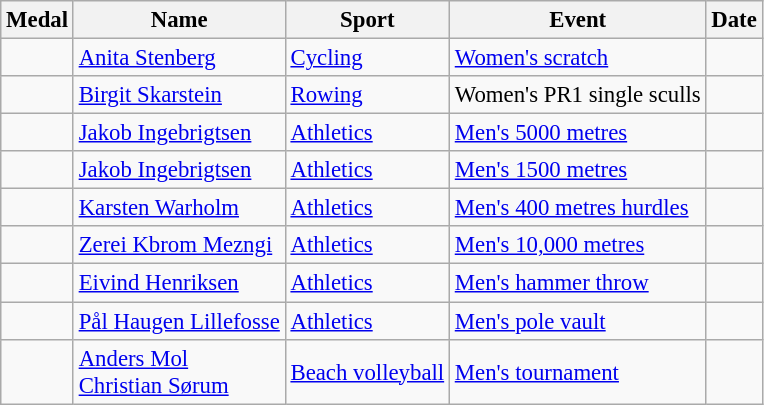<table class="wikitable sortable" style="font-size: 95%;">
<tr>
<th>Medal</th>
<th>Name</th>
<th>Sport</th>
<th>Event</th>
<th>Date</th>
</tr>
<tr>
<td></td>
<td><a href='#'>Anita Stenberg</a></td>
<td><a href='#'>Cycling</a></td>
<td><a href='#'>Women's scratch</a></td>
<td></td>
</tr>
<tr>
<td></td>
<td><a href='#'>Birgit Skarstein</a></td>
<td><a href='#'>Rowing</a></td>
<td>Women's PR1 single sculls</td>
<td></td>
</tr>
<tr>
<td></td>
<td><a href='#'>Jakob Ingebrigtsen</a></td>
<td><a href='#'>Athletics</a></td>
<td><a href='#'>Men's 5000 metres</a></td>
<td></td>
</tr>
<tr>
<td></td>
<td><a href='#'>Jakob Ingebrigtsen</a></td>
<td><a href='#'>Athletics</a></td>
<td><a href='#'>Men's 1500 metres</a></td>
<td></td>
</tr>
<tr>
<td></td>
<td><a href='#'>Karsten Warholm</a></td>
<td><a href='#'>Athletics</a></td>
<td><a href='#'>Men's 400 metres hurdles</a></td>
<td></td>
</tr>
<tr>
<td></td>
<td><a href='#'>Zerei Kbrom Mezngi </a></td>
<td><a href='#'>Athletics</a></td>
<td><a href='#'>Men's 10,000 metres</a></td>
<td></td>
</tr>
<tr>
<td></td>
<td><a href='#'>Eivind Henriksen</a></td>
<td><a href='#'>Athletics</a></td>
<td><a href='#'>Men's hammer throw</a></td>
<td></td>
</tr>
<tr>
<td></td>
<td><a href='#'>Pål Haugen Lillefosse</a></td>
<td><a href='#'>Athletics</a></td>
<td><a href='#'>Men's pole vault</a></td>
<td></td>
</tr>
<tr>
<td></td>
<td><a href='#'>Anders Mol</a><br><a href='#'>Christian Sørum</a></td>
<td><a href='#'>Beach volleyball</a></td>
<td><a href='#'>Men's tournament</a></td>
<td></td>
</tr>
</table>
